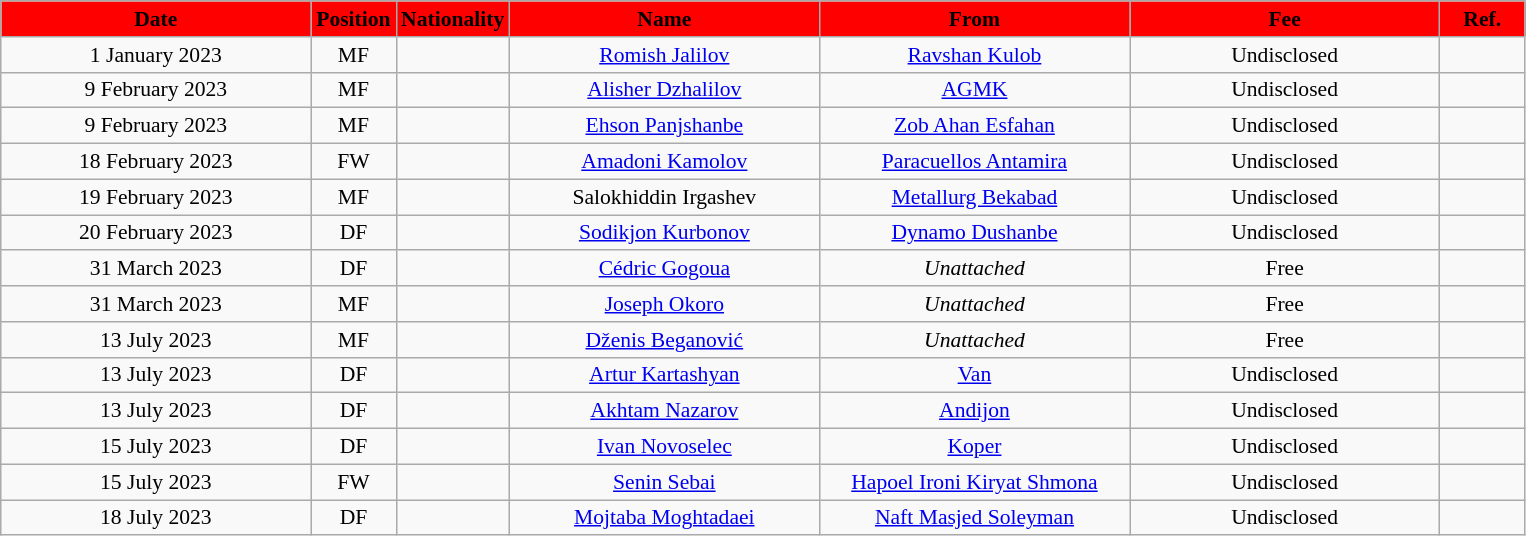<table class="wikitable"  style="text-align:center; font-size:90%; ">
<tr>
<th style="background:#FF0000; color:#000000; width:200px;">Date</th>
<th style="background:#FF0000; color:#000000; width:50px;">Position</th>
<th style="background:#FF0000; color:#000000; width:50px;">Nationality</th>
<th style="background:#FF0000; color:#000000; width:200px;">Name</th>
<th style="background:#FF0000; color:#000000; width:200px;">From</th>
<th style="background:#FF0000; color:#000000; width:200px;">Fee</th>
<th style="background:#FF0000; color:#000000; width:50px;">Ref.</th>
</tr>
<tr>
<td>1 January 2023</td>
<td>MF</td>
<td></td>
<td><a href='#'>Romish Jalilov</a></td>
<td><a href='#'>Ravshan Kulob</a></td>
<td>Undisclosed</td>
<td></td>
</tr>
<tr>
<td>9 February 2023</td>
<td>MF</td>
<td></td>
<td><a href='#'>Alisher Dzhalilov</a></td>
<td><a href='#'>AGMK</a></td>
<td>Undisclosed</td>
<td></td>
</tr>
<tr>
<td>9 February 2023</td>
<td>MF</td>
<td></td>
<td><a href='#'>Ehson Panjshanbe</a></td>
<td><a href='#'>Zob Ahan Esfahan</a></td>
<td>Undisclosed</td>
<td></td>
</tr>
<tr>
<td>18 February 2023</td>
<td>FW</td>
<td></td>
<td><a href='#'>Amadoni Kamolov</a></td>
<td><a href='#'>Paracuellos Antamira</a></td>
<td>Undisclosed</td>
<td></td>
</tr>
<tr>
<td>19 February 2023</td>
<td>MF</td>
<td></td>
<td>Salokhiddin Irgashev</td>
<td><a href='#'>Metallurg Bekabad</a></td>
<td>Undisclosed</td>
<td></td>
</tr>
<tr>
<td>20 February 2023</td>
<td>DF</td>
<td></td>
<td><a href='#'>Sodikjon Kurbonov</a></td>
<td><a href='#'>Dynamo Dushanbe</a></td>
<td>Undisclosed</td>
<td></td>
</tr>
<tr>
<td>31 March 2023</td>
<td>DF</td>
<td></td>
<td><a href='#'>Cédric Gogoua</a></td>
<td><em>Unattached</em></td>
<td>Free</td>
<td></td>
</tr>
<tr>
<td>31 March 2023</td>
<td>MF</td>
<td></td>
<td><a href='#'>Joseph Okoro</a></td>
<td><em>Unattached</em></td>
<td>Free</td>
<td></td>
</tr>
<tr>
<td>13 July 2023</td>
<td>MF</td>
<td></td>
<td><a href='#'>Dženis Beganović</a></td>
<td><em>Unattached</em></td>
<td>Free</td>
<td></td>
</tr>
<tr>
<td>13 July 2023</td>
<td>DF</td>
<td></td>
<td><a href='#'>Artur Kartashyan</a></td>
<td><a href='#'>Van</a></td>
<td>Undisclosed</td>
<td></td>
</tr>
<tr>
<td>13 July 2023</td>
<td>DF</td>
<td></td>
<td><a href='#'>Akhtam Nazarov</a></td>
<td><a href='#'>Andijon</a></td>
<td>Undisclosed</td>
<td></td>
</tr>
<tr>
<td>15 July 2023</td>
<td>DF</td>
<td></td>
<td><a href='#'>Ivan Novoselec</a></td>
<td><a href='#'>Koper</a></td>
<td>Undisclosed</td>
<td></td>
</tr>
<tr>
<td>15 July 2023</td>
<td>FW</td>
<td></td>
<td><a href='#'>Senin Sebai</a></td>
<td><a href='#'>Hapoel Ironi Kiryat Shmona</a></td>
<td>Undisclosed</td>
<td></td>
</tr>
<tr>
<td>18 July 2023</td>
<td>DF</td>
<td></td>
<td><a href='#'>Mojtaba Moghtadaei</a></td>
<td><a href='#'>Naft Masjed Soleyman</a></td>
<td>Undisclosed</td>
<td></td>
</tr>
</table>
